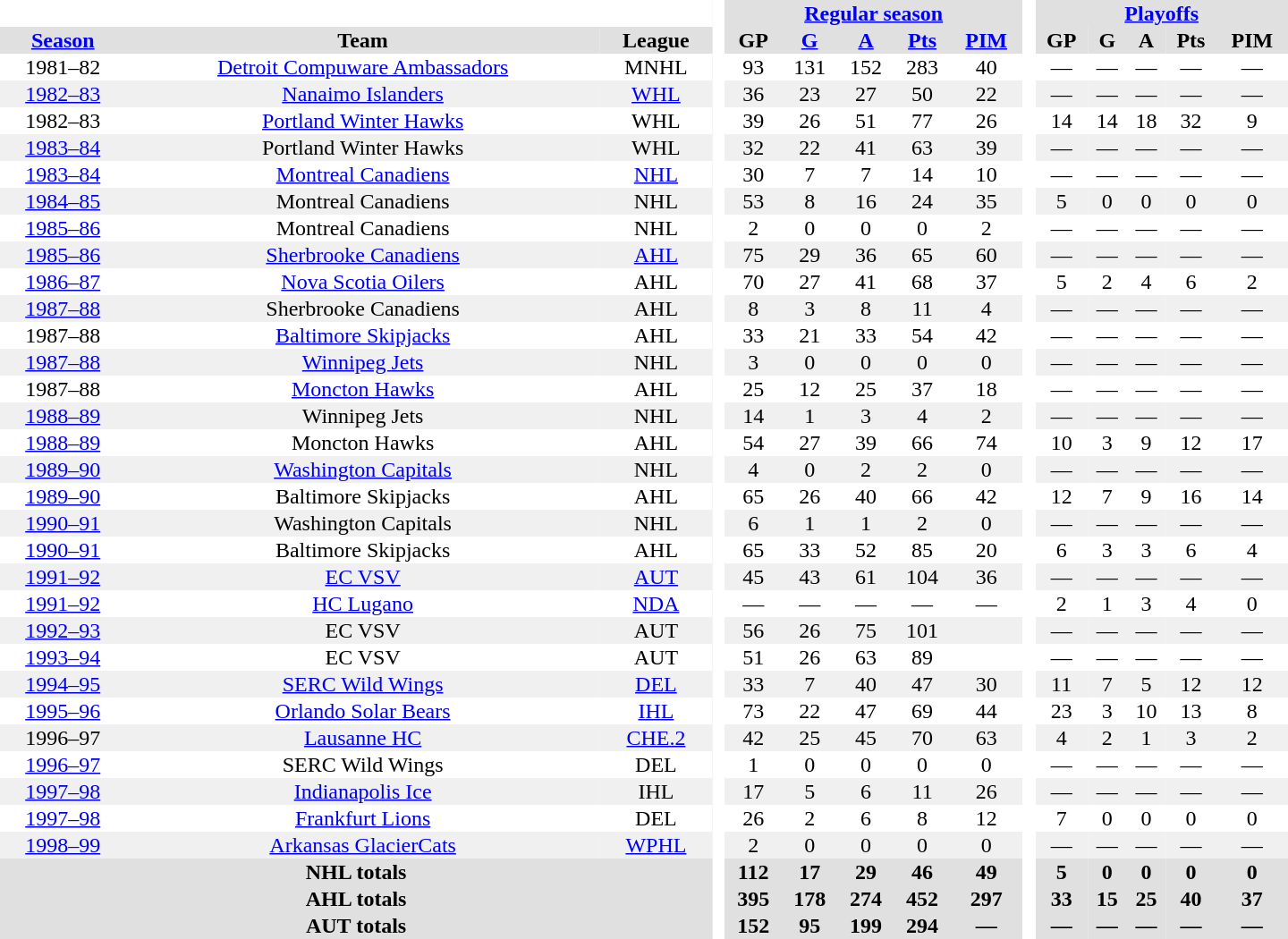<table border="0" cellpadding="1" cellspacing="0" style="text-align:center; width:60em">
<tr bgcolor="#e0e0e0">
<th colspan="3" bgcolor="#ffffff"> </th>
<th rowspan="99" bgcolor="#ffffff"> </th>
<th colspan="5"><a href='#'>Regular season</a></th>
<th rowspan="99" bgcolor="#ffffff"> </th>
<th colspan="5"><a href='#'>Playoffs</a></th>
</tr>
<tr bgcolor="#e0e0e0">
<th><a href='#'>Season</a></th>
<th>Team</th>
<th>League</th>
<th>GP</th>
<th><a href='#'>G</a></th>
<th><a href='#'>A</a></th>
<th><a href='#'>Pts</a></th>
<th><a href='#'>PIM</a></th>
<th>GP</th>
<th>G</th>
<th>A</th>
<th>Pts</th>
<th>PIM</th>
</tr>
<tr>
<td>1981–82</td>
<td><a href='#'>Detroit Compuware Ambassadors</a></td>
<td>MNHL</td>
<td>93</td>
<td>131</td>
<td>152</td>
<td>283</td>
<td>40</td>
<td>—</td>
<td>—</td>
<td>—</td>
<td>—</td>
<td>—</td>
</tr>
<tr bgcolor="#f0f0f0">
<td><a href='#'>1982–83</a></td>
<td><a href='#'>Nanaimo Islanders</a></td>
<td><a href='#'>WHL</a></td>
<td>36</td>
<td>23</td>
<td>27</td>
<td>50</td>
<td>22</td>
<td>—</td>
<td>—</td>
<td>—</td>
<td>—</td>
<td>—</td>
</tr>
<tr>
<td>1982–83</td>
<td><a href='#'>Portland Winter Hawks</a></td>
<td>WHL</td>
<td>39</td>
<td>26</td>
<td>51</td>
<td>77</td>
<td>26</td>
<td>14</td>
<td>14</td>
<td>18</td>
<td>32</td>
<td>9</td>
</tr>
<tr bgcolor="#f0f0f0">
<td><a href='#'>1983–84</a></td>
<td>Portland Winter Hawks</td>
<td>WHL</td>
<td>32</td>
<td>22</td>
<td>41</td>
<td>63</td>
<td>39</td>
<td>—</td>
<td>—</td>
<td>—</td>
<td>—</td>
<td>—</td>
</tr>
<tr>
<td><a href='#'>1983–84</a></td>
<td><a href='#'>Montreal Canadiens</a></td>
<td><a href='#'>NHL</a></td>
<td>30</td>
<td>7</td>
<td>7</td>
<td>14</td>
<td>10</td>
<td>—</td>
<td>—</td>
<td>—</td>
<td>—</td>
<td>—</td>
</tr>
<tr bgcolor="#f0f0f0">
<td><a href='#'>1984–85</a></td>
<td>Montreal Canadiens</td>
<td>NHL</td>
<td>53</td>
<td>8</td>
<td>16</td>
<td>24</td>
<td>35</td>
<td>5</td>
<td>0</td>
<td>0</td>
<td>0</td>
<td>0</td>
</tr>
<tr>
<td><a href='#'>1985–86</a></td>
<td>Montreal Canadiens</td>
<td>NHL</td>
<td>2</td>
<td>0</td>
<td>0</td>
<td>0</td>
<td>2</td>
<td>—</td>
<td>—</td>
<td>—</td>
<td>—</td>
<td>—</td>
</tr>
<tr bgcolor="#f0f0f0">
<td><a href='#'>1985–86</a></td>
<td><a href='#'>Sherbrooke Canadiens</a></td>
<td><a href='#'>AHL</a></td>
<td>75</td>
<td>29</td>
<td>36</td>
<td>65</td>
<td>60</td>
<td>—</td>
<td>—</td>
<td>—</td>
<td>—</td>
<td>—</td>
</tr>
<tr>
<td><a href='#'>1986–87</a></td>
<td><a href='#'>Nova Scotia Oilers</a></td>
<td>AHL</td>
<td>70</td>
<td>27</td>
<td>41</td>
<td>68</td>
<td>37</td>
<td>5</td>
<td>2</td>
<td>4</td>
<td>6</td>
<td>2</td>
</tr>
<tr bgcolor="#f0f0f0">
<td><a href='#'>1987–88</a></td>
<td>Sherbrooke Canadiens</td>
<td>AHL</td>
<td>8</td>
<td>3</td>
<td>8</td>
<td>11</td>
<td>4</td>
<td>—</td>
<td>—</td>
<td>—</td>
<td>—</td>
<td>—</td>
</tr>
<tr>
<td>1987–88</td>
<td><a href='#'>Baltimore Skipjacks</a></td>
<td>AHL</td>
<td>33</td>
<td>21</td>
<td>33</td>
<td>54</td>
<td>42</td>
<td>—</td>
<td>—</td>
<td>—</td>
<td>—</td>
<td>—</td>
</tr>
<tr bgcolor="#f0f0f0">
<td><a href='#'>1987–88</a></td>
<td><a href='#'>Winnipeg Jets</a></td>
<td>NHL</td>
<td>3</td>
<td>0</td>
<td>0</td>
<td>0</td>
<td>0</td>
<td>—</td>
<td>—</td>
<td>—</td>
<td>—</td>
<td>—</td>
</tr>
<tr>
<td>1987–88</td>
<td><a href='#'>Moncton Hawks</a></td>
<td>AHL</td>
<td>25</td>
<td>12</td>
<td>25</td>
<td>37</td>
<td>18</td>
<td>—</td>
<td>—</td>
<td>—</td>
<td>—</td>
<td>—</td>
</tr>
<tr bgcolor="#f0f0f0">
<td><a href='#'>1988–89</a></td>
<td>Winnipeg Jets</td>
<td>NHL</td>
<td>14</td>
<td>1</td>
<td>3</td>
<td>4</td>
<td>2</td>
<td>—</td>
<td>—</td>
<td>—</td>
<td>—</td>
<td>—</td>
</tr>
<tr>
<td><a href='#'>1988–89</a></td>
<td>Moncton Hawks</td>
<td>AHL</td>
<td>54</td>
<td>27</td>
<td>39</td>
<td>66</td>
<td>74</td>
<td>10</td>
<td>3</td>
<td>9</td>
<td>12</td>
<td>17</td>
</tr>
<tr bgcolor="#f0f0f0">
<td><a href='#'>1989–90</a></td>
<td><a href='#'>Washington Capitals</a></td>
<td>NHL</td>
<td>4</td>
<td>0</td>
<td>2</td>
<td>2</td>
<td>0</td>
<td>—</td>
<td>—</td>
<td>—</td>
<td>—</td>
<td>—</td>
</tr>
<tr>
<td><a href='#'>1989–90</a></td>
<td>Baltimore Skipjacks</td>
<td>AHL</td>
<td>65</td>
<td>26</td>
<td>40</td>
<td>66</td>
<td>42</td>
<td>12</td>
<td>7</td>
<td>9</td>
<td>16</td>
<td>14</td>
</tr>
<tr bgcolor="#f0f0f0">
<td><a href='#'>1990–91</a></td>
<td>Washington Capitals</td>
<td>NHL</td>
<td>6</td>
<td>1</td>
<td>1</td>
<td>2</td>
<td>0</td>
<td>—</td>
<td>—</td>
<td>—</td>
<td>—</td>
<td>—</td>
</tr>
<tr>
<td><a href='#'>1990–91</a></td>
<td>Baltimore Skipjacks</td>
<td>AHL</td>
<td>65</td>
<td>33</td>
<td>52</td>
<td>85</td>
<td>20</td>
<td>6</td>
<td>3</td>
<td>3</td>
<td>6</td>
<td>4</td>
</tr>
<tr bgcolor="#f0f0f0">
<td><a href='#'>1991–92</a></td>
<td><a href='#'>EC VSV</a></td>
<td><a href='#'>AUT</a></td>
<td>45</td>
<td>43</td>
<td>61</td>
<td>104</td>
<td>36</td>
<td>—</td>
<td>—</td>
<td>—</td>
<td>—</td>
<td>—</td>
</tr>
<tr>
<td><a href='#'>1991–92</a></td>
<td><a href='#'>HC Lugano</a></td>
<td><a href='#'>NDA</a></td>
<td>—</td>
<td>—</td>
<td>—</td>
<td>—</td>
<td>—</td>
<td>2</td>
<td>1</td>
<td>3</td>
<td>4</td>
<td>0</td>
</tr>
<tr bgcolor="#f0f0f0">
<td><a href='#'>1992–93</a></td>
<td>EC VSV</td>
<td>AUT</td>
<td>56</td>
<td>26</td>
<td>75</td>
<td>101</td>
<td></td>
<td>—</td>
<td>—</td>
<td>—</td>
<td>—</td>
<td>—</td>
</tr>
<tr>
<td><a href='#'>1993–94</a></td>
<td>EC VSV</td>
<td>AUT</td>
<td>51</td>
<td>26</td>
<td>63</td>
<td>89</td>
<td></td>
<td>—</td>
<td>—</td>
<td>—</td>
<td>—</td>
<td>—</td>
</tr>
<tr bgcolor="#f0f0f0">
<td><a href='#'>1994–95</a></td>
<td><a href='#'>SERC Wild Wings</a></td>
<td><a href='#'>DEL</a></td>
<td>33</td>
<td>7</td>
<td>40</td>
<td>47</td>
<td>30</td>
<td>11</td>
<td>7</td>
<td>5</td>
<td>12</td>
<td>12</td>
</tr>
<tr>
<td><a href='#'>1995–96</a></td>
<td><a href='#'>Orlando Solar Bears</a></td>
<td><a href='#'>IHL</a></td>
<td>73</td>
<td>22</td>
<td>47</td>
<td>69</td>
<td>44</td>
<td>23</td>
<td>3</td>
<td>10</td>
<td>13</td>
<td>8</td>
</tr>
<tr bgcolor="#f0f0f0">
<td>1996–97</td>
<td><a href='#'>Lausanne HC</a></td>
<td><a href='#'>CHE.2</a></td>
<td>42</td>
<td>25</td>
<td>45</td>
<td>70</td>
<td>63</td>
<td>4</td>
<td>2</td>
<td>1</td>
<td>3</td>
<td>2</td>
</tr>
<tr>
<td><a href='#'>1996–97</a></td>
<td>SERC Wild Wings</td>
<td>DEL</td>
<td>1</td>
<td>0</td>
<td>0</td>
<td>0</td>
<td>0</td>
<td>—</td>
<td>—</td>
<td>—</td>
<td>—</td>
<td>—</td>
</tr>
<tr bgcolor="#f0f0f0">
<td><a href='#'>1997–98</a></td>
<td><a href='#'>Indianapolis Ice</a></td>
<td>IHL</td>
<td>17</td>
<td>5</td>
<td>6</td>
<td>11</td>
<td>26</td>
<td>—</td>
<td>—</td>
<td>—</td>
<td>—</td>
<td>—</td>
</tr>
<tr>
<td><a href='#'>1997–98</a></td>
<td><a href='#'>Frankfurt Lions</a></td>
<td>DEL</td>
<td>26</td>
<td>2</td>
<td>6</td>
<td>8</td>
<td>12</td>
<td>7</td>
<td>0</td>
<td>0</td>
<td>0</td>
<td>0</td>
</tr>
<tr bgcolor="#f0f0f0">
<td><a href='#'>1998–99</a></td>
<td><a href='#'>Arkansas GlacierCats</a></td>
<td><a href='#'>WPHL</a></td>
<td>2</td>
<td>0</td>
<td>0</td>
<td>0</td>
<td>0</td>
<td>—</td>
<td>—</td>
<td>—</td>
<td>—</td>
<td>—</td>
</tr>
<tr bgcolor="#e0e0e0">
<th colspan="3">NHL totals</th>
<th>112</th>
<th>17</th>
<th>29</th>
<th>46</th>
<th>49</th>
<th>5</th>
<th>0</th>
<th>0</th>
<th>0</th>
<th>0</th>
</tr>
<tr bgcolor="#e0e0e0">
<th colspan="3">AHL totals</th>
<th>395</th>
<th>178</th>
<th>274</th>
<th>452</th>
<th>297</th>
<th>33</th>
<th>15</th>
<th>25</th>
<th>40</th>
<th>37</th>
</tr>
<tr bgcolor="#e0e0e0">
<th colspan="3">AUT totals</th>
<th>152</th>
<th>95</th>
<th>199</th>
<th>294</th>
<th>—</th>
<th>—</th>
<th>—</th>
<th>—</th>
<th>—</th>
<th>—</th>
</tr>
</table>
